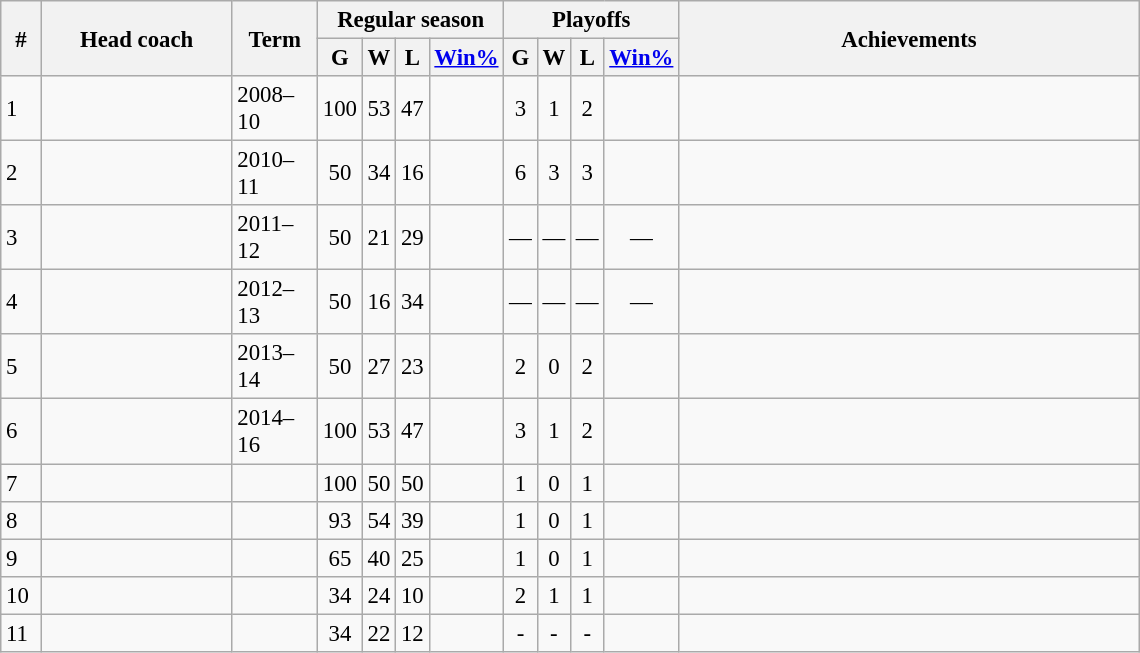<table class="wikitable sortable" style="font-size:95%; text-align:center">
<tr>
<th scope="col" style="width:20px" rowspan="2">#</th>
<th scope="col" style="width:120px" rowspan="2">Head coach</th>
<th scope="col" style="width:50px" rowspan="2">Term</th>
<th scope="col" style="width:80px" colspan="4">Regular season</th>
<th scope="col" style="width:80px" colspan="4">Playoffs</th>
<th scope="col" style="width:300px" rowspan="2">Achievements</th>
</tr>
<tr>
<th>G</th>
<th>W</th>
<th>L</th>
<th><a href='#'>Win%</a></th>
<th>G</th>
<th>W</th>
<th>L</th>
<th><a href='#'>Win%</a></th>
</tr>
<tr>
<td align=left>1</td>
<td align=left></td>
<td align=left>2008–10</td>
<td>100</td>
<td>53</td>
<td>47</td>
<td></td>
<td>3</td>
<td>1</td>
<td>2</td>
<td></td>
<td align=left></td>
</tr>
<tr>
<td align=left>2</td>
<td align=left></td>
<td align=left>2010–11</td>
<td>50</td>
<td>34</td>
<td>16</td>
<td></td>
<td>6</td>
<td>3</td>
<td>3</td>
<td></td>
<td align=left></td>
</tr>
<tr>
<td align=left>3</td>
<td align=left></td>
<td align=left>2011–12</td>
<td>50</td>
<td>21</td>
<td>29</td>
<td></td>
<td>—</td>
<td>—</td>
<td>—</td>
<td>—</td>
<td align=left></td>
</tr>
<tr>
<td align=left>4</td>
<td align=left></td>
<td align=left>2012–13</td>
<td>50</td>
<td>16</td>
<td>34</td>
<td></td>
<td>—</td>
<td>—</td>
<td>—</td>
<td>—</td>
<td></td>
</tr>
<tr>
<td align=left>5</td>
<td align=left></td>
<td align=left>2013–14</td>
<td>50</td>
<td>27</td>
<td>23</td>
<td></td>
<td>2</td>
<td>0</td>
<td>2</td>
<td></td>
<td align=left></td>
</tr>
<tr>
<td align=left>6</td>
<td align=left></td>
<td align=left>2014–16</td>
<td>100</td>
<td>53</td>
<td>47</td>
<td></td>
<td>3</td>
<td>1</td>
<td>2</td>
<td></td>
<td align=left></td>
</tr>
<tr>
<td align=left>7</td>
<td align=left></td>
<td align=left></td>
<td>100</td>
<td>50</td>
<td>50</td>
<td></td>
<td>1</td>
<td>0</td>
<td>1</td>
<td></td>
<td align=left></td>
</tr>
<tr>
<td align=left>8</td>
<td align=left></td>
<td align=left></td>
<td>93</td>
<td>54</td>
<td>39</td>
<td></td>
<td>1</td>
<td>0</td>
<td>1</td>
<td></td>
<td align=left></td>
</tr>
<tr>
<td align=left>9</td>
<td align=left></td>
<td align=left></td>
<td>65</td>
<td>40</td>
<td>25</td>
<td></td>
<td>1</td>
<td>0</td>
<td>1</td>
<td></td>
<td align=left></td>
</tr>
<tr>
<td align=left>10</td>
<td align=left></td>
<td align=left></td>
<td>34</td>
<td>24</td>
<td>10</td>
<td></td>
<td>2</td>
<td>1</td>
<td>1</td>
<td></td>
<td align=left></td>
</tr>
<tr>
<td align=left>11</td>
<td align=left></td>
<td align=left></td>
<td>34</td>
<td>22</td>
<td>12</td>
<td></td>
<td>-</td>
<td>-</td>
<td>-</td>
<td></td>
<td align=left></td>
</tr>
</table>
